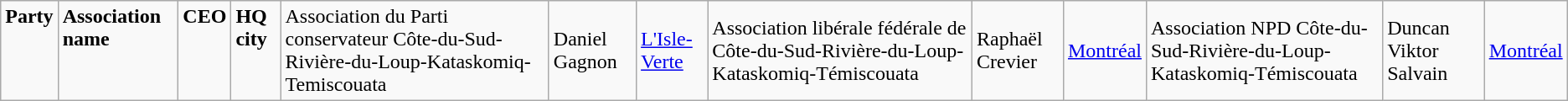<table class="wikitable">
<tr>
<td colspan="2" rowspan="1" align="left" valign="top"><strong>Party</strong></td>
<td valign="top"><strong>Association name</strong></td>
<td valign="top"><strong>CEO</strong></td>
<td valign="top"><strong>HQ city</strong><br></td>
<td>Association du Parti conservateur Côte-du-Sud-Rivière-du-Loup-Kataskomiq-Temiscouata</td>
<td>Daniel Gagnon</td>
<td><a href='#'>L'Isle-Verte</a><br></td>
<td>Association libérale fédérale de Côte-du-Sud-Rivière-du-Loup-Kataskomiq-Témiscouata</td>
<td>Raphaël Crevier</td>
<td><a href='#'>Montréal</a><br></td>
<td>Association NPD Côte-du-Sud-Rivière-du-Loup-Kataskomiq-Témiscouata</td>
<td>Duncan Viktor Salvain</td>
<td><a href='#'>Montréal</a></td>
</tr>
</table>
